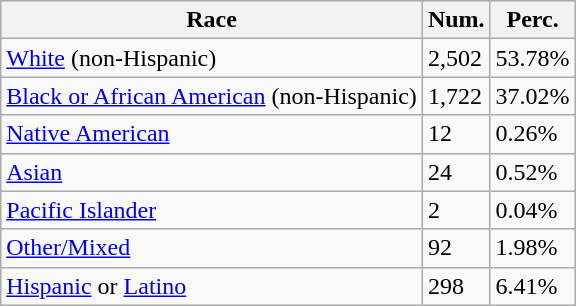<table class="wikitable">
<tr>
<th>Race</th>
<th>Num.</th>
<th>Perc.</th>
</tr>
<tr>
<td><a href='#'>White</a> (non-Hispanic)</td>
<td>2,502</td>
<td>53.78%</td>
</tr>
<tr>
<td><a href='#'>Black or African American</a> (non-Hispanic)</td>
<td>1,722</td>
<td>37.02%</td>
</tr>
<tr>
<td><a href='#'>Native American</a></td>
<td>12</td>
<td>0.26%</td>
</tr>
<tr>
<td><a href='#'>Asian</a></td>
<td>24</td>
<td>0.52%</td>
</tr>
<tr>
<td><a href='#'>Pacific Islander</a></td>
<td>2</td>
<td>0.04%</td>
</tr>
<tr>
<td><a href='#'>Other/Mixed</a></td>
<td>92</td>
<td>1.98%</td>
</tr>
<tr>
<td><a href='#'>Hispanic</a> or <a href='#'>Latino</a></td>
<td>298</td>
<td>6.41%</td>
</tr>
</table>
